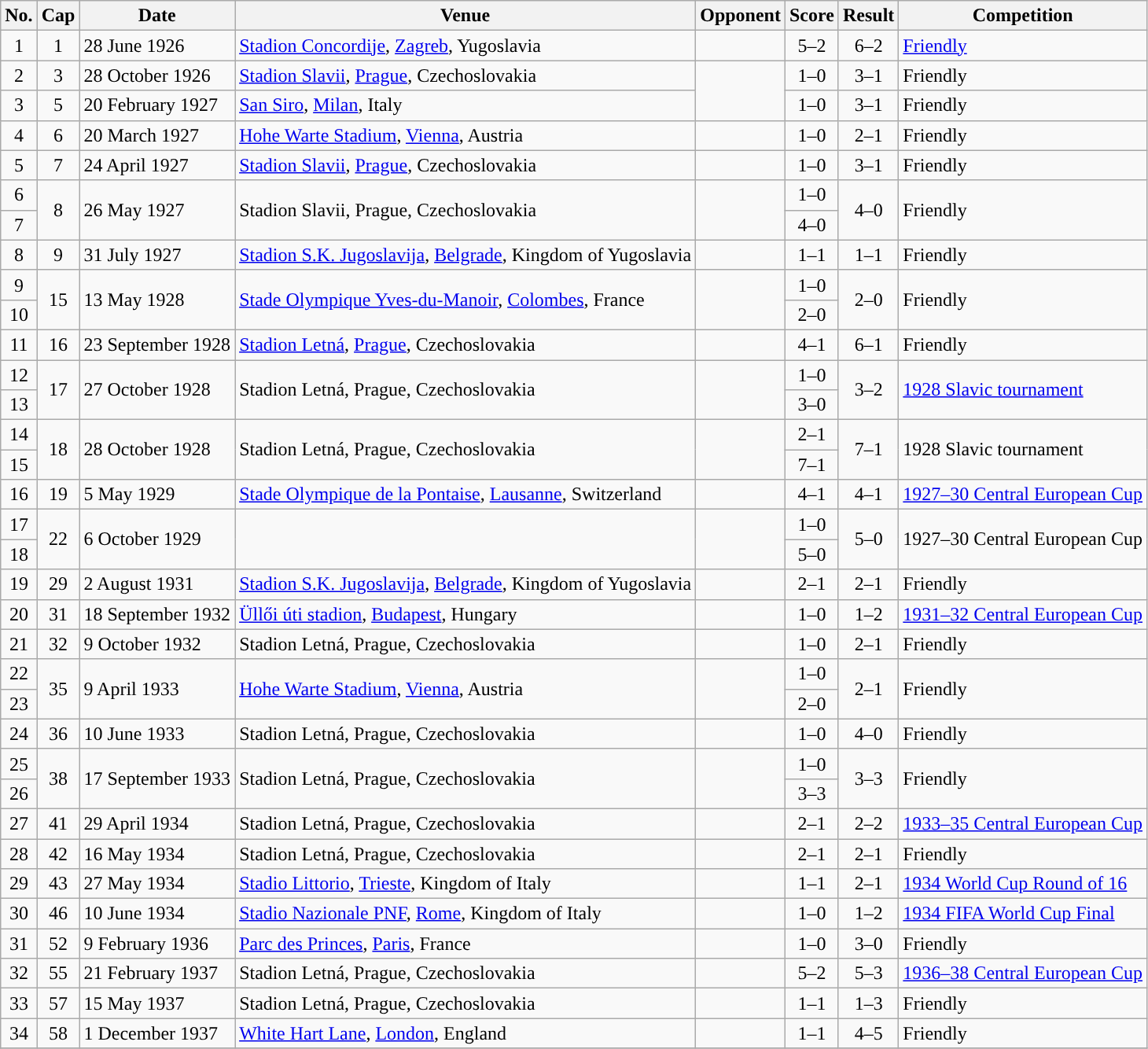<table class="wikitable sortable">
<tr>
<th scope="col">No.</th>
<th scope="col">Cap</th>
<th scope="col">Date</th>
<th scope="col">Venue</th>
<th scope="col">Opponent</th>
<th scope="col">Score</th>
<th scope="col">Result</th>
<th scope="col">Competition</th>
</tr>
<tr>
<td style="text-align:center">1</td>
<td style="text-align:center">1</td>
<td>28 June 1926</td>
<td><a href='#'>Stadion Concordije</a>, <a href='#'>Zagreb</a>, Yugoslavia</td>
<td></td>
<td style="text-align:center">5–2</td>
<td style="text-align:center">6–2</td>
<td><a href='#'>Friendly</a></td>
</tr>
<tr>
<td style="text-align:center">2</td>
<td style="text-align:center">3</td>
<td>28 October 1926</td>
<td><a href='#'>Stadion Slavii</a>, <a href='#'>Prague</a>, Czechoslovakia</td>
<td rowspan="2"></td>
<td style="text-align:center">1–0</td>
<td style="text-align:center">3–1</td>
<td>Friendly</td>
</tr>
<tr>
<td style="text-align:center">3</td>
<td style="text-align:center">5</td>
<td>20 February 1927</td>
<td><a href='#'>San Siro</a>, <a href='#'>Milan</a>, Italy</td>
<td style="text-align:center">1–0</td>
<td style="text-align:center">3–1</td>
<td>Friendly</td>
</tr>
<tr>
<td style="text-align:center">4</td>
<td style="text-align:center">6</td>
<td>20 March 1927</td>
<td><a href='#'>Hohe Warte Stadium</a>, <a href='#'>Vienna</a>, Austria</td>
<td></td>
<td style="text-align:center">1–0</td>
<td style="text-align:center">2–1</td>
<td>Friendly</td>
</tr>
<tr>
<td style="text-align:center">5</td>
<td style="text-align:center">7</td>
<td>24 April 1927</td>
<td><a href='#'>Stadion Slavii</a>, <a href='#'>Prague</a>, Czechoslovakia</td>
<td></td>
<td style="text-align:center">1–0</td>
<td style="text-align:center">3–1</td>
<td>Friendly</td>
</tr>
<tr>
<td style="text-align:center">6</td>
<td rowspan="2" style="text-align:center">8</td>
<td rowspan="2">26 May 1927</td>
<td rowspan="2">Stadion Slavii, Prague, Czechoslovakia</td>
<td rowspan="2"></td>
<td style="text-align:center">1–0</td>
<td rowspan="2" style="text-align:center">4–0</td>
<td rowspan="2">Friendly</td>
</tr>
<tr>
<td style="text-align:center">7</td>
<td style="text-align:center">4–0</td>
</tr>
<tr>
<td style="text-align:center">8</td>
<td style="text-align:center">9</td>
<td>31 July 1927</td>
<td><a href='#'>Stadion S.K. Jugoslavija</a>, <a href='#'>Belgrade</a>, Kingdom of Yugoslavia</td>
<td></td>
<td style="text-align:center">1–1</td>
<td style="text-align:center">1–1</td>
<td>Friendly</td>
</tr>
<tr>
<td style="text-align:center">9</td>
<td rowspan="2" style="text-align:center">15</td>
<td rowspan="2">13 May 1928</td>
<td rowspan="2"><a href='#'>Stade Olympique Yves-du-Manoir</a>, <a href='#'>Colombes</a>, France</td>
<td rowspan="2"></td>
<td style="text-align:center">1–0</td>
<td rowspan="2" style="text-align:center">2–0</td>
<td rowspan="2">Friendly</td>
</tr>
<tr>
<td style="text-align:center">10</td>
<td style="text-align:center">2–0</td>
</tr>
<tr>
<td style="text-align:center">11</td>
<td style="text-align:center">16</td>
<td>23 September 1928</td>
<td><a href='#'>Stadion Letná</a>, <a href='#'>Prague</a>, Czechoslovakia</td>
<td></td>
<td style="text-align:center">4–1</td>
<td style="text-align:center">6–1</td>
<td>Friendly</td>
</tr>
<tr>
<td style="text-align:center">12</td>
<td rowspan="2" style="text-align:center">17</td>
<td rowspan="2">27 October 1928</td>
<td rowspan="2">Stadion Letná, Prague, Czechoslovakia</td>
<td rowspan="2"></td>
<td style="text-align:center">1–0</td>
<td rowspan="2" style="text-align:center">3–2</td>
<td rowspan="2"><a href='#'>1928 Slavic tournament</a></td>
</tr>
<tr>
<td style="text-align:center">13</td>
<td style="text-align:center">3–0</td>
</tr>
<tr>
<td style="text-align:center">14</td>
<td rowspan="2" style="text-align:center">18</td>
<td rowspan="2">28 October 1928</td>
<td rowspan="2">Stadion Letná, Prague, Czechoslovakia</td>
<td rowspan="2"></td>
<td style="text-align:center">2–1</td>
<td rowspan="2" style="text-align:center">7–1</td>
<td rowspan="2">1928 Slavic tournament</td>
</tr>
<tr>
<td style="text-align:center">15</td>
<td style="text-align:center">7–1</td>
</tr>
<tr>
<td style="text-align:center">16</td>
<td style="text-align:center">19</td>
<td>5 May 1929</td>
<td><a href='#'>Stade Olympique de la Pontaise</a>, <a href='#'>Lausanne</a>, Switzerland</td>
<td></td>
<td style="text-align:center">4–1</td>
<td style="text-align:center">4–1</td>
<td><a href='#'>1927–30 Central European Cup</a></td>
</tr>
<tr>
<td style="text-align:center">17</td>
<td rowspan="2" style="text-align:center">22</td>
<td rowspan="2">6 October 1929</td>
<td rowspan="2"></td>
<td rowspan="2"></td>
<td style="text-align:center">1–0</td>
<td rowspan="2" style="text-align:center">5–0</td>
<td rowspan="2">1927–30 Central European Cup</td>
</tr>
<tr>
<td style="text-align:center">18</td>
<td style="text-align:center">5–0</td>
</tr>
<tr>
<td style="text-align:center">19</td>
<td style="text-align:center">29</td>
<td>2 August 1931</td>
<td><a href='#'>Stadion S.K. Jugoslavija</a>, <a href='#'>Belgrade</a>, Kingdom of Yugoslavia</td>
<td></td>
<td style="text-align:center">2–1</td>
<td style="text-align:center">2–1</td>
<td>Friendly</td>
</tr>
<tr>
<td style="text-align:center">20</td>
<td style="text-align:center">31</td>
<td>18 September 1932</td>
<td><a href='#'>Üllői úti stadion</a>, <a href='#'>Budapest</a>, Hungary</td>
<td></td>
<td style="text-align:center">1–0</td>
<td style="text-align:center">1–2</td>
<td><a href='#'>1931–32 Central European Cup</a></td>
</tr>
<tr>
<td style="text-align:center">21</td>
<td style="text-align:center">32</td>
<td>9 October 1932</td>
<td>Stadion Letná, Prague, Czechoslovakia</td>
<td></td>
<td style="text-align:center">1–0</td>
<td style="text-align:center">2–1</td>
<td>Friendly</td>
</tr>
<tr>
<td style="text-align:center">22</td>
<td rowspan="2" style="text-align:center">35</td>
<td rowspan="2">9 April 1933</td>
<td rowspan="2"><a href='#'>Hohe Warte Stadium</a>, <a href='#'>Vienna</a>, Austria</td>
<td rowspan="2"></td>
<td style="text-align:center">1–0</td>
<td rowspan="2" style="text-align:center">2–1</td>
<td rowspan="2">Friendly</td>
</tr>
<tr>
<td style="text-align:center">23</td>
<td style="text-align:center">2–0</td>
</tr>
<tr>
<td style="text-align:center">24</td>
<td style="text-align:center">36</td>
<td>10 June 1933</td>
<td>Stadion Letná, Prague, Czechoslovakia</td>
<td></td>
<td style="text-align:center">1–0</td>
<td style="text-align:center">4–0</td>
<td>Friendly</td>
</tr>
<tr>
<td style="text-align:center">25</td>
<td rowspan="2" style="text-align:center">38</td>
<td rowspan="2">17 September 1933</td>
<td rowspan="2">Stadion Letná, Prague, Czechoslovakia</td>
<td rowspan="2"></td>
<td style="text-align:center">1–0</td>
<td rowspan="2" style="text-align:center">3–3</td>
<td rowspan="2">Friendly</td>
</tr>
<tr>
<td style="text-align:center">26</td>
<td style="text-align:center">3–3</td>
</tr>
<tr>
<td style="text-align:center">27</td>
<td style="text-align:center">41</td>
<td>29 April 1934</td>
<td>Stadion Letná, Prague, Czechoslovakia</td>
<td></td>
<td style="text-align:center">2–1</td>
<td style="text-align:center">2–2</td>
<td><a href='#'>1933–35 Central European Cup</a></td>
</tr>
<tr>
<td style="text-align:center">28</td>
<td style="text-align:center">42</td>
<td>16 May 1934</td>
<td>Stadion Letná, Prague, Czechoslovakia</td>
<td></td>
<td style="text-align:center">2–1</td>
<td style="text-align:center">2–1</td>
<td>Friendly</td>
</tr>
<tr>
<td style="text-align:center">29</td>
<td style="text-align:center">43</td>
<td>27 May 1934</td>
<td><a href='#'>Stadio Littorio</a>, <a href='#'>Trieste</a>, Kingdom of Italy</td>
<td></td>
<td style="text-align:center">1–1</td>
<td style="text-align:center">2–1</td>
<td><a href='#'>1934 World Cup Round of 16</a></td>
</tr>
<tr>
<td style="text-align:center">30</td>
<td style="text-align:center">46</td>
<td>10 June 1934</td>
<td><a href='#'>Stadio Nazionale PNF</a>, <a href='#'>Rome</a>, Kingdom of Italy</td>
<td></td>
<td style="text-align:center">1–0</td>
<td style="text-align:center">1–2</td>
<td><a href='#'>1934 FIFA World Cup Final</a></td>
</tr>
<tr>
<td style="text-align:center">31</td>
<td style="text-align:center">52</td>
<td>9 February 1936</td>
<td><a href='#'>Parc des Princes</a>, <a href='#'>Paris</a>, France</td>
<td></td>
<td style="text-align:center">1–0</td>
<td style="text-align:center">3–0</td>
<td>Friendly</td>
</tr>
<tr>
<td style="text-align:center">32</td>
<td style="text-align:center">55</td>
<td>21 February 1937</td>
<td>Stadion Letná, Prague, Czechoslovakia</td>
<td></td>
<td style="text-align:center">5–2</td>
<td style="text-align:center">5–3</td>
<td><a href='#'>1936–38 Central European Cup</a></td>
</tr>
<tr>
<td style="text-align:center">33</td>
<td style="text-align:center">57</td>
<td>15 May 1937</td>
<td>Stadion Letná, Prague, Czechoslovakia</td>
<td></td>
<td style="text-align:center">1–1</td>
<td style="text-align:center">1–3</td>
<td>Friendly</td>
</tr>
<tr>
<td style="text-align:center">34</td>
<td style="text-align:center">58</td>
<td>1 December 1937</td>
<td><a href='#'>White Hart Lane</a>, <a href='#'>London</a>, England</td>
<td></td>
<td style="text-align:center">1–1</td>
<td style="text-align:center">4–5</td>
<td>Friendly</td>
</tr>
<tr>
</tr>
</table>
